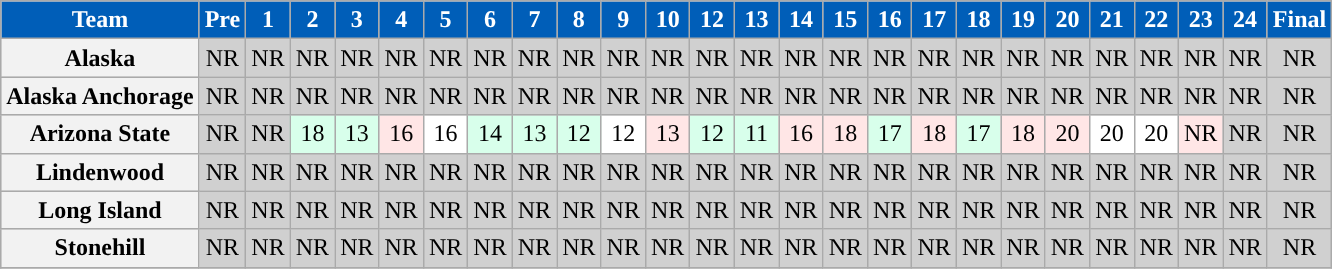<table class="wikitable sortable" style="text-align: center;">
<tr>
<th style="color:white; background:#005EB8">Team</th>
<th style="color:white; background:#005EB8">Pre</th>
<th style="color:white; background:#005EB8">1</th>
<th style="color:white; background:#005EB8">2</th>
<th style="color:white; background:#005EB8">3</th>
<th style="color:white; background:#005EB8">4</th>
<th style="color:white; background:#005EB8">5</th>
<th style="color:white; background:#005EB8">6</th>
<th style="color:white; background:#005EB8">7</th>
<th style="color:white; background:#005EB8">8</th>
<th style="color:white; background:#005EB8">9</th>
<th style="color:white; background:#005EB8">10</th>
<th style="color:white; background:#005EB8">12</th>
<th style="color:white; background:#005EB8">13</th>
<th style="color:white; background:#005EB8">14</th>
<th style="color:white; background:#005EB8">15</th>
<th style="color:white; background:#005EB8">16</th>
<th style="color:white; background:#005EB8">17</th>
<th style="color:white; background:#005EB8">18</th>
<th style="color:white; background:#005EB8">19</th>
<th style="color:white; background:#005EB8">20</th>
<th style="color:white; background:#005EB8">21</th>
<th style="color:white; background:#005EB8">22</th>
<th style="color:white; background:#005EB8">23</th>
<th style="color:white; background:#005EB8">24</th>
<th style="color:white; background:#005EB8">Final</th>
</tr>
<tr bgcolor=d0d0d0>
<th>Alaska</th>
<td>NR</td>
<td>NR</td>
<td>NR</td>
<td>NR</td>
<td>NR</td>
<td>NR</td>
<td>NR</td>
<td>NR</td>
<td>NR</td>
<td>NR</td>
<td>NR</td>
<td>NR</td>
<td>NR</td>
<td>NR</td>
<td>NR</td>
<td>NR</td>
<td>NR</td>
<td>NR</td>
<td>NR</td>
<td>NR</td>
<td>NR</td>
<td>NR</td>
<td>NR</td>
<td>NR</td>
<td>NR</td>
</tr>
<tr bgcolor=d0d0d0>
<th>Alaska Anchorage</th>
<td>NR</td>
<td>NR</td>
<td>NR</td>
<td>NR</td>
<td>NR</td>
<td>NR</td>
<td>NR</td>
<td>NR</td>
<td>NR</td>
<td>NR</td>
<td>NR</td>
<td>NR</td>
<td>NR</td>
<td>NR</td>
<td>NR</td>
<td>NR</td>
<td>NR</td>
<td>NR</td>
<td>NR</td>
<td>NR</td>
<td>NR</td>
<td>NR</td>
<td>NR</td>
<td>NR</td>
<td>NR</td>
</tr>
<tr bgcolor=d0d0d0>
<th>Arizona State</th>
<td>NR</td>
<td>NR</td>
<td bgcolor=D8FFEB>18</td>
<td bgcolor=D8FFEB>13</td>
<td bgcolor=FFE6E6>16</td>
<td bgcolor=ffffff>16</td>
<td bgcolor=D8FFEB>14</td>
<td bgcolor=D8FFEB>13</td>
<td bgcolor=D8FFEB>12</td>
<td bgcolor=ffffff>12</td>
<td bgcolor=FFE6E6>13</td>
<td bgcolor=D8FFEB>12</td>
<td bgcolor=D8FFEB>11</td>
<td bgcolor=FFE6E6>16</td>
<td bgcolor=FFE6E6>18</td>
<td bgcolor=D8FFEB>17</td>
<td bgcolor=FFE6E6>18</td>
<td bgcolor=D8FFEB>17</td>
<td bgcolor=FFE6E6>18</td>
<td bgcolor=FFE6E6>20</td>
<td bgcolor=ffffff>20</td>
<td bgcolor=ffffff>20</td>
<td bgcolor=FFE6E6>NR</td>
<td>NR</td>
<td>NR</td>
</tr>
<tr bgcolor=d0d0d0>
<th>Lindenwood</th>
<td>NR</td>
<td>NR</td>
<td>NR</td>
<td>NR</td>
<td>NR</td>
<td>NR</td>
<td>NR</td>
<td>NR</td>
<td>NR</td>
<td>NR</td>
<td>NR</td>
<td>NR</td>
<td>NR</td>
<td>NR</td>
<td>NR</td>
<td>NR</td>
<td>NR</td>
<td>NR</td>
<td>NR</td>
<td>NR</td>
<td>NR</td>
<td>NR</td>
<td>NR</td>
<td>NR</td>
<td>NR</td>
</tr>
<tr bgcolor=d0d0d0>
<th>Long Island</th>
<td>NR</td>
<td>NR</td>
<td>NR</td>
<td>NR</td>
<td>NR</td>
<td>NR</td>
<td>NR</td>
<td>NR</td>
<td>NR</td>
<td>NR</td>
<td>NR</td>
<td>NR</td>
<td>NR</td>
<td>NR</td>
<td>NR</td>
<td>NR</td>
<td>NR</td>
<td>NR</td>
<td>NR</td>
<td>NR</td>
<td>NR</td>
<td>NR</td>
<td>NR</td>
<td>NR</td>
<td>NR</td>
</tr>
<tr bgcolor=d0d0d0>
<th>Stonehill</th>
<td>NR</td>
<td>NR</td>
<td>NR</td>
<td>NR</td>
<td>NR</td>
<td>NR</td>
<td>NR</td>
<td>NR</td>
<td>NR</td>
<td>NR</td>
<td>NR</td>
<td>NR</td>
<td>NR</td>
<td>NR</td>
<td>NR</td>
<td>NR</td>
<td>NR</td>
<td>NR</td>
<td>NR</td>
<td>NR</td>
<td>NR</td>
<td>NR</td>
<td>NR</td>
<td>NR</td>
<td>NR</td>
</tr>
<tr>
</tr>
</table>
